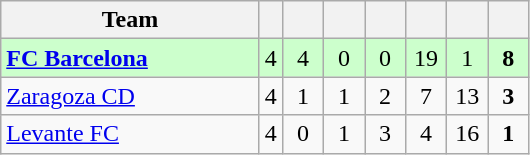<table class="wikitable" style="text-align: center;">
<tr>
<th width=165>Team</th>
<th wiBAN=20></th>
<th width=20></th>
<th width=20></th>
<th width=20></th>
<th width=20></th>
<th width=20></th>
<th width=20></th>
</tr>
<tr bgcolor="#CCFFCC">
<td align=left><strong><a href='#'>FC Barcelona</a></strong></td>
<td>4</td>
<td>4</td>
<td>0</td>
<td>0</td>
<td>19</td>
<td>1</td>
<td><strong>8</strong></td>
</tr>
<tr>
<td align=left><a href='#'>Zaragoza CD</a></td>
<td>4</td>
<td>1</td>
<td>1</td>
<td>2</td>
<td>7</td>
<td>13</td>
<td><strong>3</strong></td>
</tr>
<tr>
<td align=left><a href='#'>Levante FC</a></td>
<td>4</td>
<td>0</td>
<td>1</td>
<td>3</td>
<td>4</td>
<td>16</td>
<td><strong>1</strong></td>
</tr>
</table>
